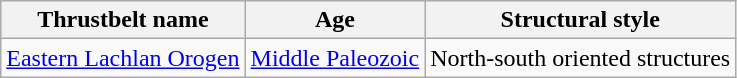<table class="wikitable">
<tr>
<th>Thrustbelt name</th>
<th>Age</th>
<th>Structural style</th>
</tr>
<tr>
<td><a href='#'>Eastern Lachlan Orogen</a></td>
<td><a href='#'>Middle Paleozoic</a></td>
<td>North-south oriented structures</td>
</tr>
</table>
